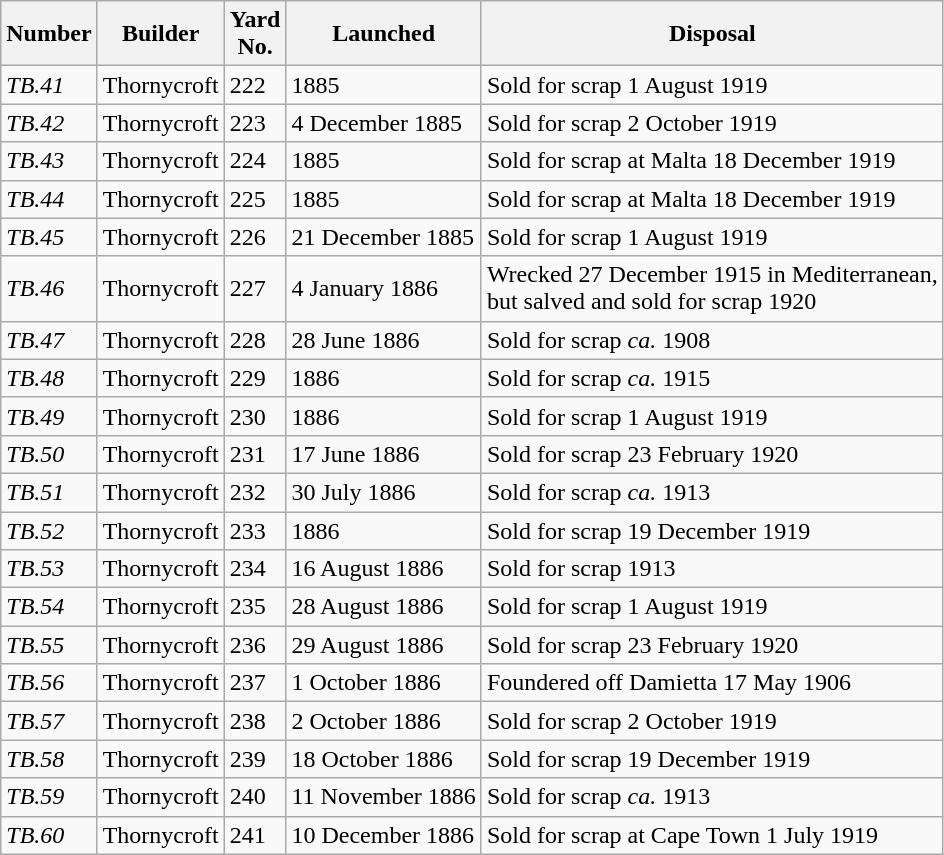<table class="wikitable">
<tr>
<th>Number</th>
<th>Builder</th>
<th>Yard <br>No.</th>
<th>Launched</th>
<th>Disposal</th>
</tr>
<tr>
<td><em>TB.41</em></td>
<td>Thornycroft</td>
<td>222</td>
<td>1885</td>
<td>Sold for scrap 1 August 1919</td>
</tr>
<tr>
<td><em>TB.42</em></td>
<td>Thornycroft</td>
<td>223</td>
<td>4 December 1885</td>
<td>Sold for scrap 2 October 1919</td>
</tr>
<tr>
<td><em>TB.43</em></td>
<td>Thornycroft</td>
<td>224</td>
<td>1885</td>
<td>Sold for scrap at Malta 18 December 1919</td>
</tr>
<tr>
<td><em>TB.44</em></td>
<td>Thornycroft</td>
<td>225</td>
<td>1885</td>
<td>Sold for scrap at Malta 18 December 1919</td>
</tr>
<tr>
<td><em>TB.45</em></td>
<td>Thornycroft</td>
<td>226</td>
<td>21 December 1885</td>
<td>Sold for scrap 1 August 1919</td>
</tr>
<tr>
<td><em>TB.46</em></td>
<td>Thornycroft</td>
<td>227</td>
<td>4 January 1886</td>
<td>Wrecked 27 December 1915 in Mediterranean,<br> but salved and sold for scrap 1920</td>
</tr>
<tr>
<td><em>TB.47</em></td>
<td>Thornycroft</td>
<td>228</td>
<td>28 June 1886</td>
<td>Sold for scrap <em>ca.</em> 1908</td>
</tr>
<tr>
<td><em>TB.48</em></td>
<td>Thornycroft</td>
<td>229</td>
<td>1886</td>
<td>Sold for scrap <em>ca.</em> 1915</td>
</tr>
<tr>
<td><em>TB.49</em></td>
<td>Thornycroft</td>
<td>230</td>
<td>1886</td>
<td>Sold for scrap 1 August 1919</td>
</tr>
<tr>
<td><em>TB.50</em></td>
<td>Thornycroft</td>
<td>231</td>
<td>17 June 1886</td>
<td>Sold for scrap 23 February 1920</td>
</tr>
<tr>
<td><em>TB.51</em></td>
<td>Thornycroft</td>
<td>232</td>
<td>30 July 1886</td>
<td>Sold for scrap <em>ca.</em> 1913</td>
</tr>
<tr>
<td><em>TB.52</em></td>
<td>Thornycroft</td>
<td>233</td>
<td>1886</td>
<td>Sold for scrap 19 December 1919</td>
</tr>
<tr>
<td><em>TB.53</em></td>
<td>Thornycroft</td>
<td>234</td>
<td>16 August 1886</td>
<td>Sold for scrap 1913</td>
</tr>
<tr>
<td><em>TB.54</em></td>
<td>Thornycroft</td>
<td>235</td>
<td>28 August 1886</td>
<td>Sold for scrap 1 August 1919</td>
</tr>
<tr>
<td><em>TB.55</em></td>
<td>Thornycroft</td>
<td>236</td>
<td>29 August 1886</td>
<td>Sold for scrap 23 February 1920</td>
</tr>
<tr>
<td><em>TB.56</em></td>
<td>Thornycroft</td>
<td>237</td>
<td>1 October 1886</td>
<td>Foundered off Damietta 17 May 1906</td>
</tr>
<tr>
<td><em>TB.57</em></td>
<td>Thornycroft</td>
<td>238</td>
<td>2 October 1886</td>
<td>Sold for scrap 2 October 1919</td>
</tr>
<tr>
<td><em>TB.58</em></td>
<td>Thornycroft</td>
<td>239</td>
<td>18 October 1886</td>
<td>Sold for scrap 19 December 1919</td>
</tr>
<tr>
<td><em>TB.59</em></td>
<td>Thornycroft</td>
<td>240</td>
<td>11 November 1886</td>
<td>Sold for scrap <em>ca.</em> 1913</td>
</tr>
<tr>
<td><em>TB.60</em></td>
<td>Thornycroft</td>
<td>241</td>
<td>10 December 1886</td>
<td>Sold for scrap at Cape Town 1 July 1919</td>
</tr>
</table>
